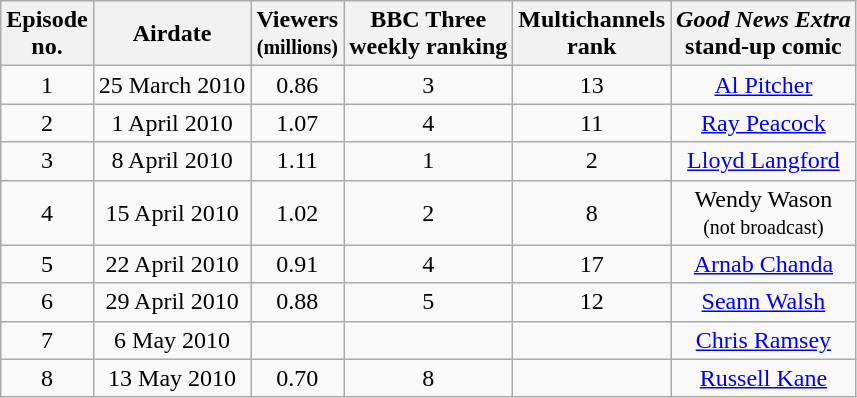<table class="wikitable" style="text-align:center;">
<tr>
<th>Episode<br>no.</th>
<th>Airdate</th>
<th>Viewers<br><small>(millions)</small></th>
<th>BBC Three<br>weekly ranking</th>
<th>Multichannels<br>rank</th>
<th><em>Good News Extra</em><br>stand-up comic</th>
</tr>
<tr>
<td>1</td>
<td>25 March 2010</td>
<td>0.86</td>
<td>3</td>
<td>13</td>
<td><a href='#'>Al Pitcher</a></td>
</tr>
<tr>
<td>2</td>
<td>1 April 2010</td>
<td>1.07</td>
<td>4</td>
<td>11</td>
<td><a href='#'>Ray Peacock</a></td>
</tr>
<tr>
<td>3</td>
<td>8 April 2010</td>
<td>1.11</td>
<td>1</td>
<td>2</td>
<td><a href='#'>Lloyd Langford</a></td>
</tr>
<tr>
<td>4</td>
<td>15 April 2010</td>
<td>1.02</td>
<td>2</td>
<td>8</td>
<td>Wendy Wason<br><small>(not broadcast)</small></td>
</tr>
<tr>
<td>5</td>
<td>22 April 2010</td>
<td>0.91</td>
<td>4</td>
<td>17</td>
<td><a href='#'>Arnab Chanda</a></td>
</tr>
<tr>
<td>6</td>
<td>29 April 2010</td>
<td>0.88</td>
<td>5</td>
<td>12</td>
<td><a href='#'>Seann Walsh</a></td>
</tr>
<tr>
<td>7</td>
<td>6 May 2010</td>
<td></td>
<td></td>
<td></td>
<td><a href='#'>Chris Ramsey</a></td>
</tr>
<tr>
<td>8</td>
<td>13 May 2010</td>
<td>0.70</td>
<td>8</td>
<td></td>
<td><a href='#'>Russell Kane</a></td>
</tr>
</table>
